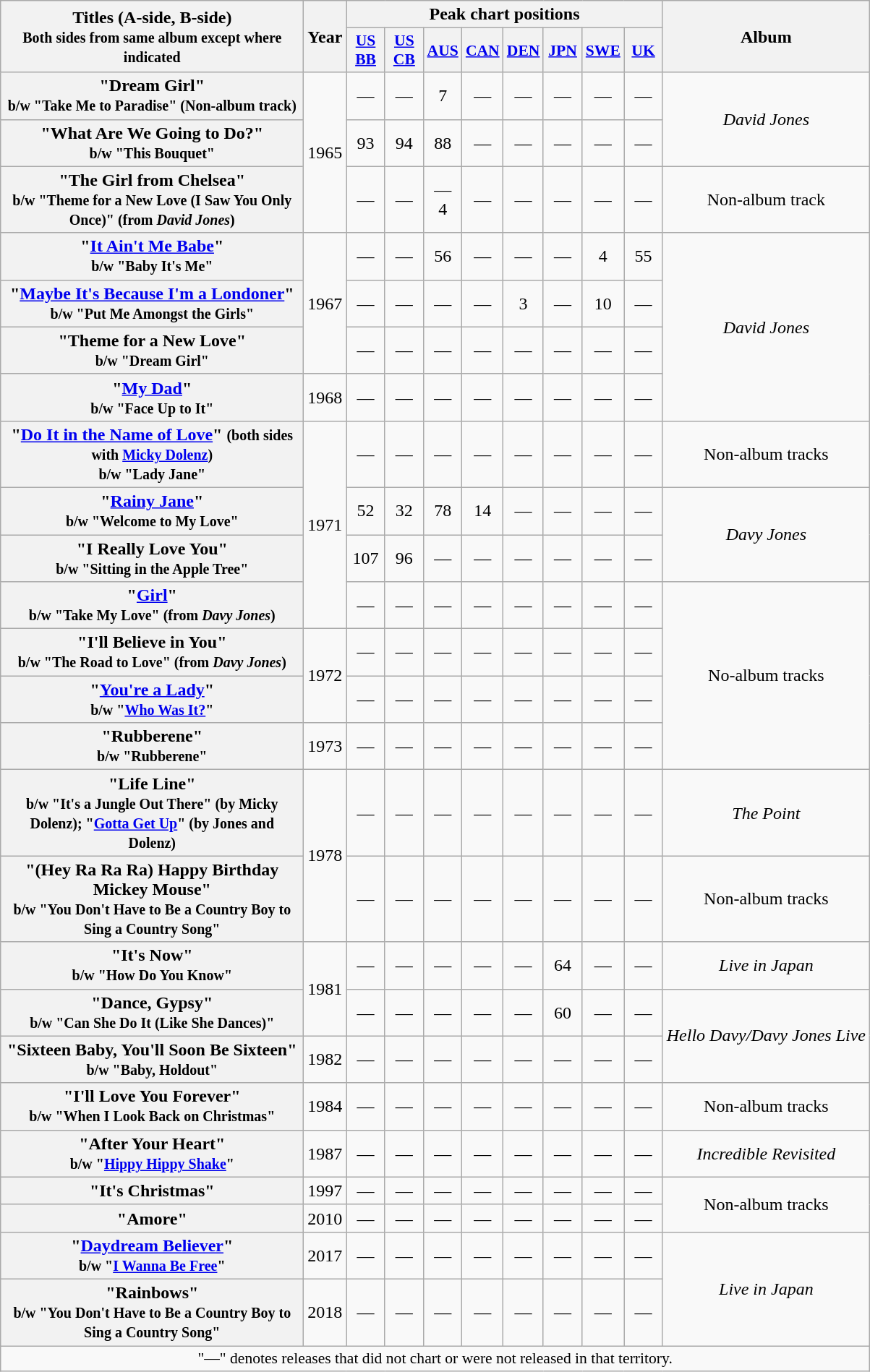<table class="wikitable plainrowheaders" style="text-align:center;">
<tr>
<th rowspan="2" scope="col" style="width:17em;">Titles (A-side, B-side)<br><small>Both sides from same album except where indicated</small></th>
<th rowspan="2" scope="col" style="width:2em;">Year</th>
<th colspan="8">Peak chart positions</th>
<th rowspan="2">Album</th>
</tr>
<tr>
<th scope="col" style="width:2em;font-size:90%;"><a href='#'>US BB</a><br></th>
<th scope="col" style="width:2em;font-size:90%;"><a href='#'>US CB</a><br></th>
<th scope="col" style="width:2em;font-size:90%;"><a href='#'>AUS</a><br></th>
<th scope="col" style="width:2em;font-size:90%;"><a href='#'>CAN</a><br></th>
<th scope="col" style="width:2em;font-size:90%;"><a href='#'>DEN</a><br></th>
<th scope="col" style="width:2em;font-size:90%;"><a href='#'>JPN</a><br></th>
<th scope="col" style="width:2em;font-size:90%;"><a href='#'>SWE</a><br></th>
<th scope="col" style="width:2em;font-size:90%;"><a href='#'>UK</a><br></th>
</tr>
<tr>
<th scope="row">"Dream Girl"<br><small>b/w "Take Me to Paradise" (Non-album track)</small></th>
<td rowspan="3">1965</td>
<td>—</td>
<td>—</td>
<td>7</td>
<td>—</td>
<td>—</td>
<td>—</td>
<td>—</td>
<td>—</td>
<td rowspan="2"><em>David Jones</em></td>
</tr>
<tr>
<th scope="row">"What Are We Going to Do?"<br><small>b/w "This Bouquet"</small></th>
<td>93</td>
<td>94</td>
<td>88</td>
<td>—</td>
<td>—</td>
<td>—</td>
<td>—</td>
<td>—</td>
</tr>
<tr>
<th scope="row">"The Girl from Chelsea"<br><small>b/w "Theme for a New Love (I Saw You Only Once)" (from <em>David Jones</em>)</small></th>
<td>—</td>
<td>—</td>
<td>—<br>4</td>
<td>—</td>
<td>—</td>
<td>—</td>
<td>—</td>
<td>—</td>
<td>Non-album track</td>
</tr>
<tr>
<th scope="row">"<a href='#'>It Ain't Me Babe</a>" <br><small>b/w "Baby It's Me"</small></th>
<td rowspan="3">1967</td>
<td>—</td>
<td>—</td>
<td>56</td>
<td>—</td>
<td>—</td>
<td>—</td>
<td>4</td>
<td>55</td>
<td rowspan="4"><em>David Jones</em></td>
</tr>
<tr>
<th scope="row">"<a href='#'>Maybe It's Because I'm a Londoner</a>" <br><small>b/w "Put Me Amongst the Girls"</small></th>
<td>—</td>
<td>—</td>
<td>—</td>
<td>—</td>
<td>3</td>
<td>—</td>
<td>10</td>
<td>—</td>
</tr>
<tr>
<th scope="row">"Theme for a New Love" <br><small>b/w "Dream Girl"</small></th>
<td>—</td>
<td>—</td>
<td>—</td>
<td>—</td>
<td>—</td>
<td>—</td>
<td>—</td>
<td>—</td>
</tr>
<tr>
<th scope="row">"<a href='#'>My Dad</a>" <br><small>b/w "Face Up to It"</small></th>
<td>1968</td>
<td>—</td>
<td>—</td>
<td>—</td>
<td>—</td>
<td>—</td>
<td>—</td>
<td>—</td>
<td>—</td>
</tr>
<tr>
<th scope="row">"<a href='#'>Do It in the Name of Love</a>" <small>(both sides with <a href='#'>Micky Dolenz</a>)</small><br><small>b/w "Lady Jane"</small></th>
<td rowspan="4">1971</td>
<td>—</td>
<td>—</td>
<td>—</td>
<td>—</td>
<td>—</td>
<td>—</td>
<td>—</td>
<td>—</td>
<td>Non-album tracks</td>
</tr>
<tr>
<th scope="row">"<a href='#'>Rainy Jane</a>"<br><small>b/w "Welcome to My Love"</small></th>
<td>52</td>
<td>32</td>
<td>78</td>
<td>14</td>
<td>—</td>
<td>—</td>
<td>—</td>
<td>—</td>
<td rowspan="2"><em>Davy Jones</em></td>
</tr>
<tr>
<th scope="row">"I Really Love You"<br><small>b/w "Sitting in the Apple Tree"</small></th>
<td>107</td>
<td>96</td>
<td>—</td>
<td>—</td>
<td>—</td>
<td>—</td>
<td>—</td>
<td>—</td>
</tr>
<tr>
<th scope="row">"<a href='#'>Girl</a>"<br><small>b/w "Take My Love" (from <em>Davy Jones</em>)</small></th>
<td>—</td>
<td>—</td>
<td>—</td>
<td>—</td>
<td>—</td>
<td>—</td>
<td>—</td>
<td>—</td>
<td rowspan="4">No-album tracks</td>
</tr>
<tr>
<th scope="row">"I'll Believe in You"<br><small>b/w "The Road to Love" (from <em>Davy Jones</em>)</small></th>
<td rowspan="2">1972</td>
<td>—</td>
<td>—</td>
<td>—</td>
<td>—</td>
<td>—</td>
<td>—</td>
<td>—</td>
<td>—</td>
</tr>
<tr>
<th scope="row">"<a href='#'>You're a Lady</a>"<br><small>b/w "<a href='#'>Who Was It?</a>"</small></th>
<td>—</td>
<td>—</td>
<td>—</td>
<td>—</td>
<td>—</td>
<td>—</td>
<td>—</td>
<td>—</td>
</tr>
<tr>
<th scope="row">"Rubberene" <br><small>b/w "Rubberene"</small></th>
<td>1973</td>
<td>—</td>
<td>—</td>
<td>—</td>
<td>—</td>
<td>—</td>
<td>—</td>
<td>—</td>
<td>—</td>
</tr>
<tr>
<th scope="row">"Life Line" <br><small>b/w "It's a Jungle Out There" (by Micky Dolenz); "<a href='#'>Gotta Get Up</a>" (by Jones and Dolenz)</small></th>
<td rowspan="2">1978</td>
<td>—</td>
<td>—</td>
<td>—</td>
<td>—</td>
<td>—</td>
<td>—</td>
<td>—</td>
<td>—</td>
<td><em>The Point</em></td>
</tr>
<tr>
<th scope="row">"(Hey Ra Ra Ra) Happy Birthday Mickey Mouse" <br><small>b/w "You Don't Have to Be a Country Boy to Sing a Country Song"</small></th>
<td>—</td>
<td>—</td>
<td>—</td>
<td>—</td>
<td>—</td>
<td>—</td>
<td>—</td>
<td>—</td>
<td>Non-album tracks</td>
</tr>
<tr>
<th scope="row">"It's Now" <br><small>b/w "How Do You Know"</small></th>
<td rowspan="2">1981</td>
<td>—</td>
<td>—</td>
<td>—</td>
<td>—</td>
<td>—</td>
<td>64</td>
<td>—</td>
<td>—</td>
<td><em>Live in Japan</em></td>
</tr>
<tr>
<th scope="row">"Dance, Gypsy" <br><small>b/w "Can She Do It (Like She Dances)"</small></th>
<td>—</td>
<td>—</td>
<td>—</td>
<td>—</td>
<td>—</td>
<td>60</td>
<td>—</td>
<td>—</td>
<td rowspan="2"><em>Hello Davy/Davy Jones Live</em></td>
</tr>
<tr>
<th scope="row">"Sixteen Baby, You'll Soon Be Sixteen" <br><small>b/w "Baby, Holdout"</small></th>
<td>1982</td>
<td>—</td>
<td>—</td>
<td>—</td>
<td>—</td>
<td>—</td>
<td>—</td>
<td>—</td>
<td>—</td>
</tr>
<tr>
<th scope="row">"I'll Love You Forever"<br><small>b/w "When I Look Back on Christmas"</small></th>
<td>1984</td>
<td>—</td>
<td>—</td>
<td>—</td>
<td>—</td>
<td>—</td>
<td>—</td>
<td>—</td>
<td>—</td>
<td>Non-album tracks</td>
</tr>
<tr>
<th scope="row">"After Your Heart" <br><small>b/w "<a href='#'>Hippy Hippy Shake</a>"</small></th>
<td>1987</td>
<td>—</td>
<td>—</td>
<td>—</td>
<td>—</td>
<td>—</td>
<td>—</td>
<td>—</td>
<td>—</td>
<td><em>Incredible Revisited</em></td>
</tr>
<tr>
<th scope="row">"It's Christmas"</th>
<td>1997</td>
<td>—</td>
<td>—</td>
<td>—</td>
<td>—</td>
<td>—</td>
<td>—</td>
<td>—</td>
<td>—</td>
<td rowspan="2">Non-album tracks</td>
</tr>
<tr>
<th scope="row">"Amore"</th>
<td>2010</td>
<td>—</td>
<td>—</td>
<td>—</td>
<td>—</td>
<td>—</td>
<td>—</td>
<td>—</td>
<td>—</td>
</tr>
<tr>
<th scope="row">"<a href='#'>Daydream Believer</a>"<br><small>b/w "<a href='#'>I Wanna Be Free</a>"</small></th>
<td>2017</td>
<td>—</td>
<td>—</td>
<td>—</td>
<td>—</td>
<td>—</td>
<td>—</td>
<td>—</td>
<td>—</td>
<td rowspan="2"><em>Live in Japan</em></td>
</tr>
<tr>
<th scope="row">"Rainbows"<br><small>b/w "You Don't Have to Be a Country Boy to Sing a Country Song"</small></th>
<td>2018</td>
<td>—</td>
<td>—</td>
<td>—</td>
<td>—</td>
<td>—</td>
<td>—</td>
<td>—</td>
<td>—</td>
</tr>
<tr>
<td colspan="11" style="font-size:90%">"—" denotes releases that did not chart or were not released in that territory.</td>
</tr>
</table>
